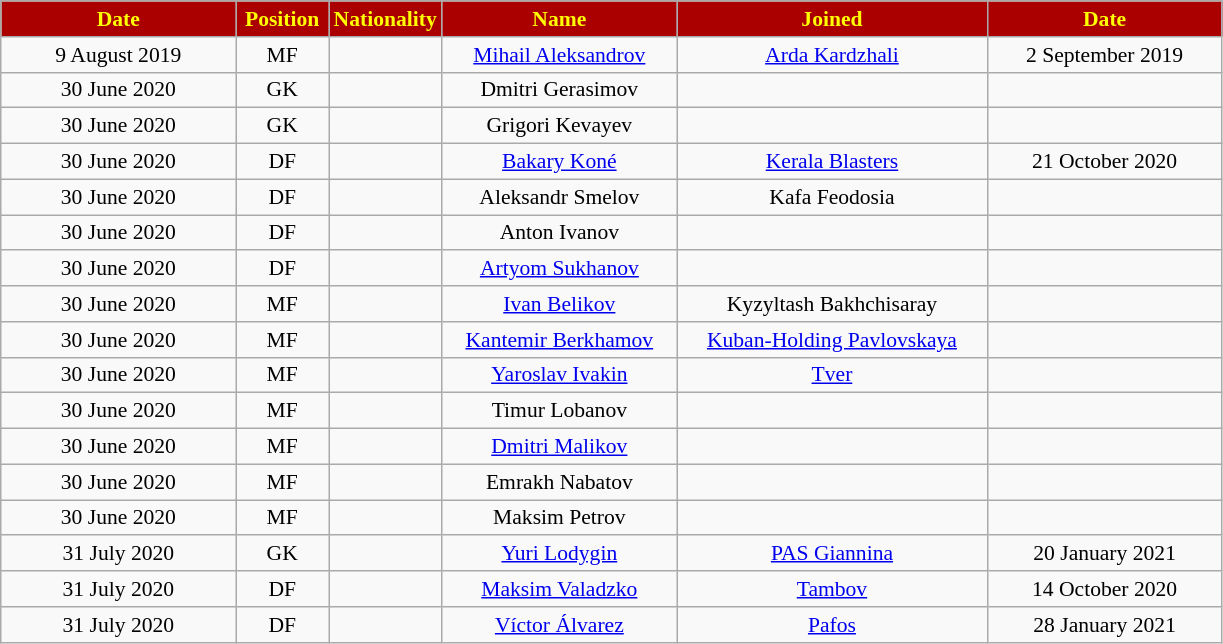<table class="wikitable"  style="text-align:center; font-size:90%; ">
<tr>
<th style="background:#AA0000; color:yellow; width:150px;">Date</th>
<th style="background:#AA0000; color:yellow; width:55px;">Position</th>
<th style="background:#AA0000; color:yellow; width:55px;">Nationality</th>
<th style="background:#AA0000; color:yellow; width:150px;">Name</th>
<th style="background:#AA0000; color:yellow; width:200px;">Joined</th>
<th style="background:#AA0000; color:yellow; width:150px;">Date</th>
</tr>
<tr>
<td>9 August 2019</td>
<td>MF</td>
<td></td>
<td><a href='#'>Mihail Aleksandrov</a></td>
<td><a href='#'>Arda Kardzhali</a></td>
<td>2 September 2019</td>
</tr>
<tr>
<td>30 June 2020</td>
<td>GK</td>
<td></td>
<td>Dmitri Gerasimov</td>
<td></td>
<td></td>
</tr>
<tr>
<td>30 June 2020</td>
<td>GK</td>
<td></td>
<td>Grigori Kevayev</td>
<td></td>
<td></td>
</tr>
<tr>
<td>30 June 2020</td>
<td>DF</td>
<td></td>
<td><a href='#'>Bakary Koné</a></td>
<td><a href='#'>Kerala Blasters</a></td>
<td>21 October 2020</td>
</tr>
<tr>
<td>30 June 2020</td>
<td>DF</td>
<td></td>
<td>Aleksandr Smelov</td>
<td>Kafa Feodosia</td>
<td></td>
</tr>
<tr>
<td>30 June 2020</td>
<td>DF</td>
<td></td>
<td>Anton Ivanov</td>
<td></td>
<td></td>
</tr>
<tr>
<td>30 June 2020</td>
<td>DF</td>
<td></td>
<td><a href='#'>Artyom Sukhanov</a></td>
<td></td>
<td></td>
</tr>
<tr>
<td>30 June 2020</td>
<td>MF</td>
<td></td>
<td><a href='#'>Ivan Belikov</a></td>
<td>Kyzyltash Bakhchisaray</td>
<td></td>
</tr>
<tr>
<td>30 June 2020</td>
<td>MF</td>
<td></td>
<td><a href='#'>Kantemir Berkhamov</a></td>
<td><a href='#'>Kuban-Holding Pavlovskaya</a></td>
<td></td>
</tr>
<tr>
<td>30 June 2020</td>
<td>MF</td>
<td></td>
<td><a href='#'>Yaroslav Ivakin</a></td>
<td><a href='#'>Tver</a></td>
<td></td>
</tr>
<tr>
<td>30 June 2020</td>
<td>MF</td>
<td></td>
<td>Timur Lobanov</td>
<td></td>
<td></td>
</tr>
<tr>
<td>30 June 2020</td>
<td>MF</td>
<td></td>
<td><a href='#'>Dmitri Malikov</a></td>
<td></td>
<td></td>
</tr>
<tr>
<td>30 June 2020</td>
<td>MF</td>
<td></td>
<td>Emrakh Nabatov</td>
<td></td>
<td></td>
</tr>
<tr>
<td>30 June 2020</td>
<td>MF</td>
<td></td>
<td>Maksim Petrov</td>
<td></td>
<td></td>
</tr>
<tr>
<td>31 July 2020</td>
<td>GK</td>
<td></td>
<td><a href='#'>Yuri Lodygin</a></td>
<td><a href='#'>PAS Giannina</a></td>
<td>20 January 2021</td>
</tr>
<tr>
<td>31 July 2020</td>
<td>DF</td>
<td></td>
<td><a href='#'>Maksim Valadzko</a></td>
<td><a href='#'>Tambov</a></td>
<td>14 October 2020</td>
</tr>
<tr>
<td>31 July 2020</td>
<td>DF</td>
<td></td>
<td><a href='#'>Víctor Álvarez</a></td>
<td><a href='#'>Pafos</a></td>
<td>28 January 2021</td>
</tr>
</table>
